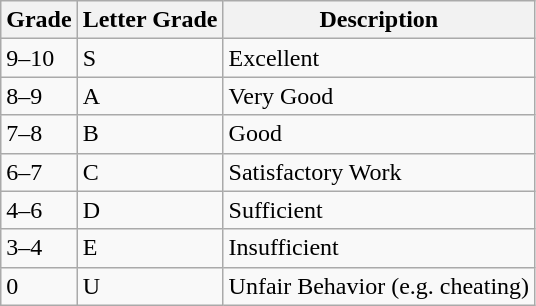<table class="wikitable">
<tr>
<th>Grade</th>
<th>Letter Grade</th>
<th>Description</th>
</tr>
<tr>
<td>9–10</td>
<td>S</td>
<td>Excellent</td>
</tr>
<tr>
<td>8–9</td>
<td>A</td>
<td>Very Good</td>
</tr>
<tr>
<td>7–8</td>
<td>B</td>
<td>Good</td>
</tr>
<tr>
<td>6–7</td>
<td>C</td>
<td>Satisfactory Work</td>
</tr>
<tr>
<td>4–6</td>
<td>D</td>
<td>Sufficient</td>
</tr>
<tr>
<td>3–4</td>
<td>E</td>
<td>Insufficient</td>
</tr>
<tr>
<td>0</td>
<td>U</td>
<td>Unfair Behavior (e.g. cheating)</td>
</tr>
</table>
